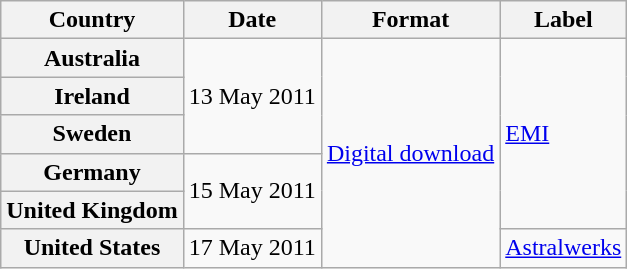<table class="wikitable plainrowheaders">
<tr>
<th scope="col">Country</th>
<th scope="col">Date</th>
<th scope="col">Format</th>
<th scope="col">Label</th>
</tr>
<tr>
<th scope="row">Australia</th>
<td rowspan="3">13 May 2011</td>
<td rowspan="6"><a href='#'>Digital download</a></td>
<td rowspan="5"><a href='#'>EMI</a></td>
</tr>
<tr>
<th scope="row">Ireland</th>
</tr>
<tr>
<th scope="row">Sweden</th>
</tr>
<tr>
<th scope="row">Germany</th>
<td rowspan="2">15 May 2011</td>
</tr>
<tr>
<th scope="row">United Kingdom</th>
</tr>
<tr>
<th scope="row">United States</th>
<td>17 May 2011</td>
<td><a href='#'>Astralwerks</a></td>
</tr>
</table>
